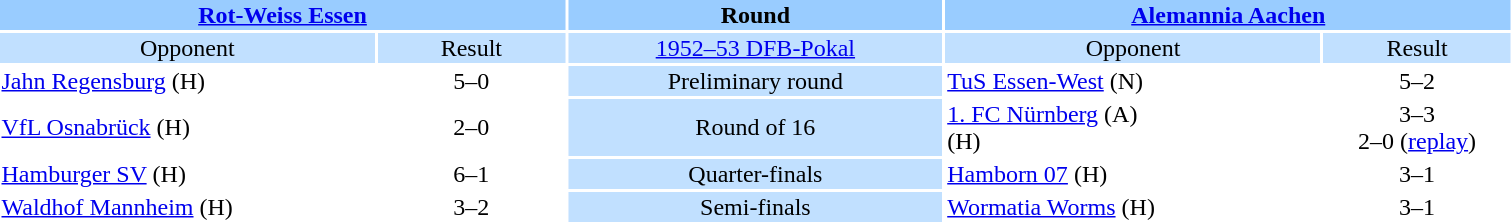<table style="width:80%; text-align:center;">
<tr style="vertical-align:top; background:#99CCFF;">
<th colspan="2"><a href='#'>Rot-Weiss Essen</a></th>
<th style="width:20%">Round</th>
<th colspan="2"><a href='#'>Alemannia Aachen</a></th>
</tr>
<tr style="vertical-align:top; background:#C1E0FF;">
<td style="width:20%">Opponent</td>
<td style="width:10%">Result</td>
<td><a href='#'>1952–53 DFB-Pokal</a></td>
<td style="width:20%">Opponent</td>
<td style="width:10%">Result</td>
</tr>
<tr>
<td align="left"><a href='#'>Jahn Regensburg</a> (H)</td>
<td>5–0</td>
<td style="background:#C1E0FF;">Preliminary round</td>
<td align="left"><a href='#'>TuS Essen-West</a> (N)</td>
<td>5–2</td>
</tr>
<tr>
<td align="left"><a href='#'>VfL Osnabrück</a> (H)</td>
<td>2–0</td>
<td style="background:#C1E0FF;">Round of 16</td>
<td align="left"><a href='#'>1. FC Nürnberg</a> (A)<br> (H)</td>
<td>3–3 <br>2–0 (<a href='#'>replay</a>)</td>
</tr>
<tr>
<td align="left"><a href='#'>Hamburger SV</a> (H)</td>
<td>6–1</td>
<td style="background:#C1E0FF;">Quarter-finals</td>
<td align="left"><a href='#'>Hamborn 07</a> (H)</td>
<td>3–1</td>
</tr>
<tr>
<td align="left"><a href='#'>Waldhof Mannheim</a> (H)</td>
<td>3–2</td>
<td style="background:#C1E0FF;">Semi-finals</td>
<td align="left"><a href='#'>Wormatia Worms</a> (H)</td>
<td>3–1</td>
</tr>
</table>
